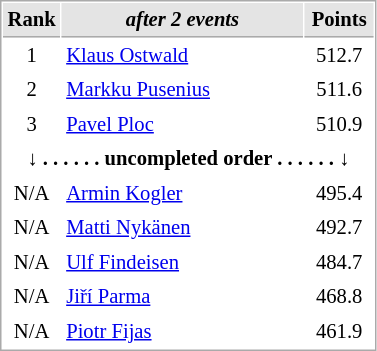<table cellspacing="1" cellpadding="3" style="border:1px solid #AAAAAA;font-size:86%">
<tr bgcolor="#E4E4E4">
<th style="border-bottom:1px solid #AAAAAA" width=10>Rank</th>
<th style="border-bottom:1px solid #AAAAAA" width=155><em>after 2 events</em></th>
<th style="border-bottom:1px solid #AAAAAA" width=40>Points</th>
</tr>
<tr>
<td align=center>1</td>
<td> <a href='#'>Klaus Ostwald</a></td>
<td align=center>512.7</td>
</tr>
<tr>
<td align=center>2</td>
<td> <a href='#'>Markku Pusenius</a></td>
<td align=center>511.6</td>
</tr>
<tr>
<td align=center>3</td>
<td> <a href='#'>Pavel Ploc</a></td>
<td align=center>510.9</td>
</tr>
<tr>
<td colspan=3 align=center><strong>↓ . . . . . . uncompleted order . . . . . . ↓</strong></td>
</tr>
<tr>
<td align=center>N/A</td>
<td> <a href='#'>Armin Kogler</a></td>
<td align=center>495.4</td>
</tr>
<tr>
<td align=center>N/A</td>
<td> <a href='#'>Matti Nykänen</a></td>
<td align=center>492.7</td>
</tr>
<tr>
<td align=center>N/A</td>
<td> <a href='#'>Ulf Findeisen</a></td>
<td align=center>484.7</td>
</tr>
<tr>
<td align=center>N/A</td>
<td> <a href='#'>Jiří Parma</a></td>
<td align=center>468.8</td>
</tr>
<tr>
<td align=center>N/A</td>
<td> <a href='#'>Piotr Fijas</a></td>
<td align=center>461.9</td>
</tr>
</table>
